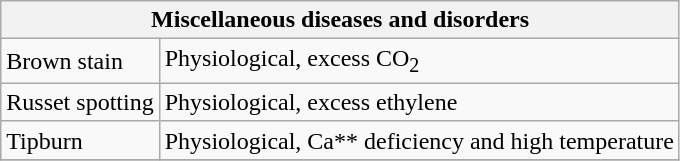<table class="wikitable" style="clear">
<tr>
<th colspan=2><strong>Miscellaneous diseases and disorders</strong><br></th>
</tr>
<tr>
<td>Brown stain</td>
<td>Physiological, excess CO<sub>2</sub></td>
</tr>
<tr>
<td>Russet spotting</td>
<td>Physiological, excess ethylene</td>
</tr>
<tr>
<td>Tipburn</td>
<td>Physiological, Ca** deficiency and high temperature</td>
</tr>
<tr>
</tr>
</table>
